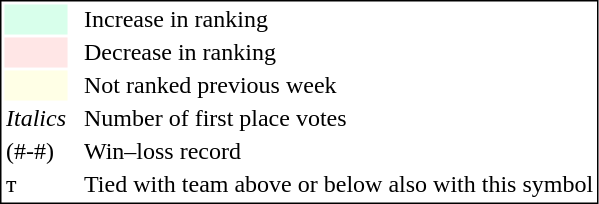<table style="border:1px solid black;">
<tr>
<td style="background:#D8FFEB; width:20px;"></td>
<td> </td>
<td>Increase in ranking</td>
</tr>
<tr>
<td style="background:#FFE6E6; width:20px;"></td>
<td> </td>
<td>Decrease in ranking</td>
</tr>
<tr>
<td style="background:#FFFFE6; width:20px;"></td>
<td> </td>
<td>Not ranked previous week</td>
</tr>
<tr>
<td><em>Italics</em></td>
<td> </td>
<td>Number of first place votes</td>
</tr>
<tr>
<td>(#-#)</td>
<td> </td>
<td>Win–loss record</td>
</tr>
<tr>
<td>т</td>
<td></td>
<td>Tied with team above or below also with this symbol</td>
</tr>
</table>
